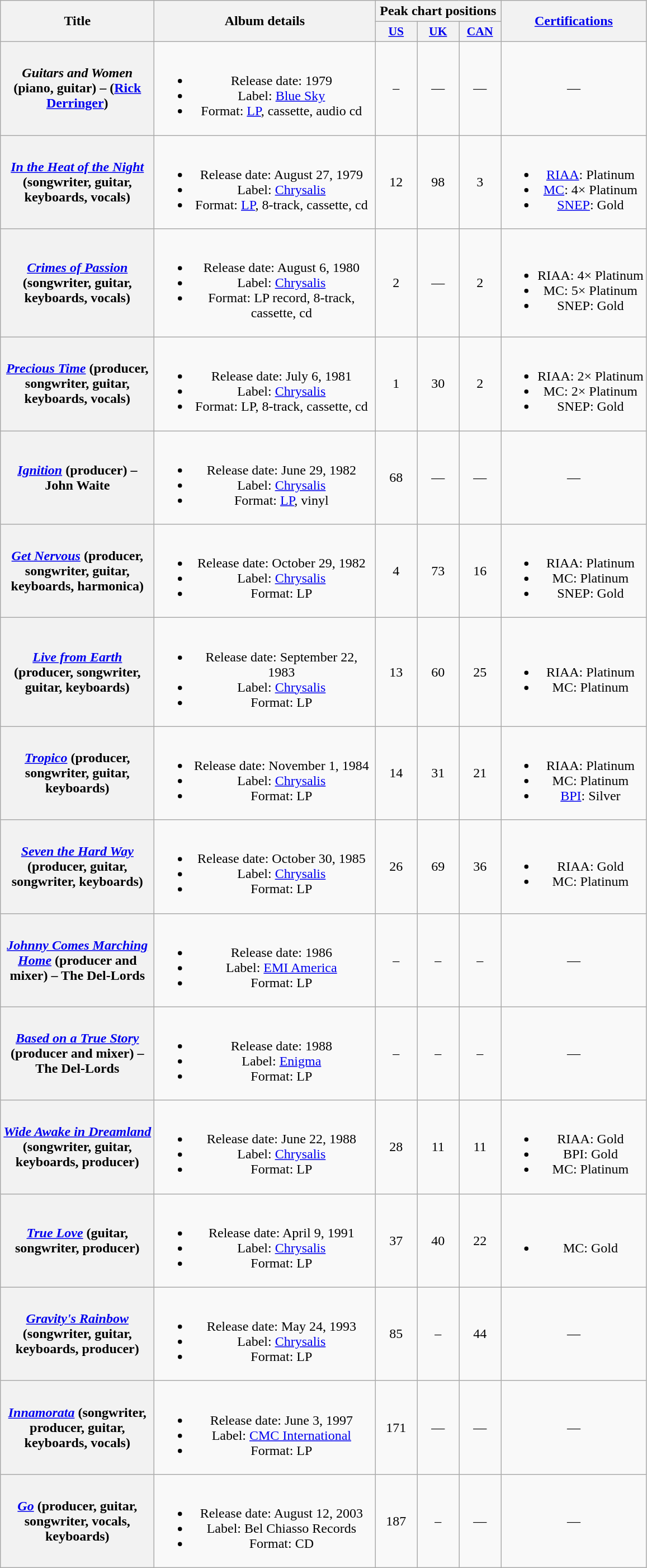<table class="wikitable plainrowheaders" style="text-align:center;">
<tr>
<th scope="col" rowspan="2" style="width:11em;">Title</th>
<th scope="col" rowspan="2" style="width:16em;">Album details</th>
<th scope="col" colspan="3">Peak chart positions</th>
<th scope="col" rowspan="2"><a href='#'>Certifications</a></th>
</tr>
<tr>
<th scope="col" style="width:3em;font-size:90%;"><a href='#'>US</a><br></th>
<th scope="col" style="width:3em;font-size:90%;"><a href='#'>UK</a><br></th>
<th scope="col" style="width:3em;font-size:90%;"><a href='#'>CAN</a></th>
</tr>
<tr>
<th scope="row"><em>Guitars and Women</em> (piano, guitar) – (<a href='#'>Rick Derringer</a>)</th>
<td><br><ul><li>Release date: 1979</li><li>Label: <a href='#'>Blue Sky</a></li><li>Format: <a href='#'>LP</a>, cassette, audio cd</li></ul></td>
<td>–</td>
<td>—</td>
<td>—</td>
<td>—</td>
</tr>
<tr>
<th scope="row"><em><a href='#'>In the Heat of the Night</a></em> (songwriter, guitar, keyboards, vocals)</th>
<td><br><ul><li>Release date: August 27, 1979</li><li>Label: <a href='#'>Chrysalis</a></li><li>Format: <a href='#'>LP</a>, 8-track, cassette, cd</li></ul></td>
<td>12</td>
<td>98</td>
<td>3</td>
<td><br><ul><li><a href='#'>RIAA</a>: Platinum</li><li><a href='#'>MC</a>: 4× Platinum</li><li><a href='#'>SNEP</a>: Gold</li></ul></td>
</tr>
<tr>
<th scope="row"><em><a href='#'>Crimes of Passion</a></em> (songwriter, guitar, keyboards, vocals)</th>
<td><br><ul><li>Release date: August 6, 1980</li><li>Label: <a href='#'>Chrysalis</a></li><li>Format: LP record, 8-track, cassette, cd</li></ul></td>
<td>2</td>
<td>—</td>
<td>2</td>
<td><br><ul><li>RIAA: 4× Platinum</li><li>MC: 5× Platinum</li><li>SNEP: Gold</li></ul></td>
</tr>
<tr>
<th scope="row"><em><a href='#'>Precious Time</a></em> (producer, songwriter, guitar, keyboards, vocals)</th>
<td><br><ul><li>Release date: July 6, 1981</li><li>Label: <a href='#'>Chrysalis</a></li><li>Format: LP, 8-track, cassette, cd</li></ul></td>
<td>1</td>
<td>30</td>
<td>2</td>
<td><br><ul><li>RIAA: 2× Platinum</li><li>MC: 2× Platinum</li><li>SNEP: Gold</li></ul></td>
</tr>
<tr>
<th scope="row"><em><a href='#'>Ignition</a></em> (producer) – John Waite</th>
<td><br><ul><li>Release date: June 29, 1982</li><li>Label: <a href='#'>Chrysalis</a></li><li>Format: <a href='#'>LP</a>, vinyl</li></ul></td>
<td>68<br></td>
<td>—</td>
<td>—</td>
<td>—</td>
</tr>
<tr>
<th scope="row"><em><a href='#'>Get Nervous</a></em> (producer, songwriter, guitar, keyboards, harmonica)</th>
<td><br><ul><li>Release date: October 29, 1982</li><li>Label: <a href='#'>Chrysalis</a></li><li>Format: LP</li></ul></td>
<td>4</td>
<td>73</td>
<td>16</td>
<td><br><ul><li>RIAA: Platinum</li><li>MC: Platinum</li><li>SNEP: Gold</li></ul></td>
</tr>
<tr>
<th scope="row"><em><a href='#'>Live from Earth</a></em> (producer, songwriter, guitar, keyboards)</th>
<td><br><ul><li>Release date: September 22, 1983</li><li>Label: <a href='#'>Chrysalis</a></li><li>Format: LP</li></ul></td>
<td>13</td>
<td>60</td>
<td>25</td>
<td><br><ul><li>RIAA: Platinum</li><li>MC: Platinum</li></ul></td>
</tr>
<tr>
<th scope="row"><em><a href='#'>Tropico</a></em> (producer, songwriter, guitar, keyboards)</th>
<td><br><ul><li>Release date: November 1, 1984</li><li>Label: <a href='#'>Chrysalis</a></li><li>Format: LP</li></ul></td>
<td>14</td>
<td>31</td>
<td>21</td>
<td><br><ul><li>RIAA: Platinum</li><li>MC: Platinum</li><li><a href='#'>BPI</a>: Silver</li></ul></td>
</tr>
<tr>
<th scope="row"><em><a href='#'>Seven the Hard Way</a></em> (producer, guitar, songwriter, keyboards)</th>
<td><br><ul><li>Release date: October 30, 1985</li><li>Label: <a href='#'>Chrysalis</a></li><li>Format: LP</li></ul></td>
<td>26</td>
<td>69</td>
<td>36</td>
<td><br><ul><li>RIAA: Gold</li><li>MC: Platinum</li></ul></td>
</tr>
<tr>
<th scope="row"><em><a href='#'>Johnny Comes Marching Home</a></em> (producer and mixer) – The Del-Lords</th>
<td><br><ul><li>Release date: 1986</li><li>Label: <a href='#'>EMI America</a></li><li>Format: LP</li></ul></td>
<td>–</td>
<td>–</td>
<td>–</td>
<td>—</td>
</tr>
<tr>
<th scope="row"><em><a href='#'>Based on a True Story</a></em> (producer and mixer) – The Del-Lords</th>
<td><br><ul><li>Release date: 1988</li><li>Label: <a href='#'>Enigma</a></li><li>Format: LP</li></ul></td>
<td>–</td>
<td>–</td>
<td>–</td>
<td>—</td>
</tr>
<tr>
<th scope="row"><em><a href='#'>Wide Awake in Dreamland</a></em> (songwriter, guitar, keyboards, producer)</th>
<td><br><ul><li>Release date: June 22, 1988</li><li>Label: <a href='#'>Chrysalis</a></li><li>Format: LP</li></ul></td>
<td>28</td>
<td>11</td>
<td>11</td>
<td><br><ul><li>RIAA: Gold</li><li>BPI: Gold </li><li>MC: Platinum</li></ul></td>
</tr>
<tr>
<th scope="row"><em><a href='#'>True Love</a></em> (guitar, songwriter, producer)</th>
<td><br><ul><li>Release date: April 9, 1991</li><li>Label: <a href='#'>Chrysalis</a></li><li>Format: LP</li></ul></td>
<td>37</td>
<td>40</td>
<td>22</td>
<td><br><ul><li>MC: Gold</li></ul></td>
</tr>
<tr>
<th scope="row"><em><a href='#'>Gravity's Rainbow</a></em> (songwriter, guitar, keyboards, producer)</th>
<td><br><ul><li>Release date: May 24, 1993</li><li>Label: <a href='#'>Chrysalis</a></li><li>Format: LP</li></ul></td>
<td>85</td>
<td>–</td>
<td>44</td>
<td>—</td>
</tr>
<tr>
<th scope="row"><em><a href='#'>Innamorata</a></em> (songwriter, producer, guitar, keyboards, vocals)</th>
<td><br><ul><li>Release date: June 3, 1997</li><li>Label: <a href='#'>CMC International</a></li><li>Format: LP</li></ul></td>
<td>171</td>
<td>—</td>
<td>—</td>
<td>—</td>
</tr>
<tr>
<th scope="row"><em><a href='#'>Go</a></em> (producer, guitar, songwriter, vocals, keyboards)</th>
<td><br><ul><li>Release date: August 12, 2003</li><li>Label: Bel Chiasso Records</li><li>Format: CD</li></ul></td>
<td>187</td>
<td>–</td>
<td>—</td>
<td>—</td>
</tr>
</table>
